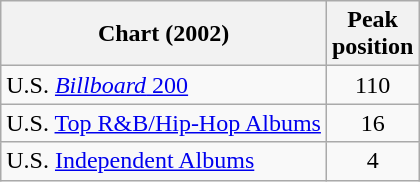<table class="wikitable" border="1">
<tr>
<th align="left">Chart (2002)</th>
<th align="center">Peak<br>position</th>
</tr>
<tr>
<td align="left">U.S. <a href='#'><em>Billboard</em> 200</a></td>
<td align="center">110</td>
</tr>
<tr>
<td align="left">U.S. <a href='#'>Top R&B/Hip-Hop Albums</a></td>
<td align="center">16</td>
</tr>
<tr>
<td align="left">U.S. <a href='#'>Independent Albums</a></td>
<td align="center">4</td>
</tr>
</table>
